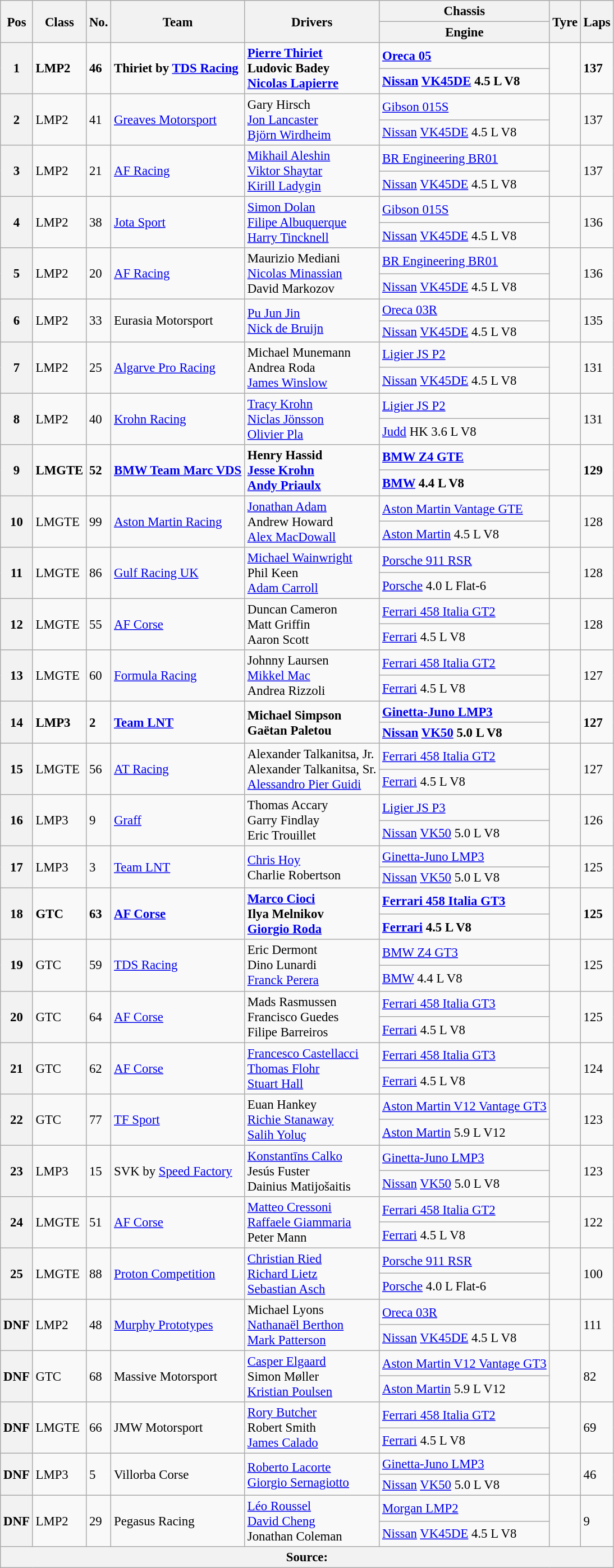<table class="wikitable" style="font-size: 95%;">
<tr>
<th rowspan=2>Pos</th>
<th rowspan=2>Class</th>
<th rowspan=2>No.</th>
<th rowspan=2>Team</th>
<th rowspan=2>Drivers</th>
<th>Chassis</th>
<th rowspan=2>Tyre</th>
<th rowspan=2>Laps</th>
</tr>
<tr>
<th>Engine</th>
</tr>
<tr>
<th rowspan=2>1</th>
<td rowspan=2><strong>LMP2</strong></td>
<td rowspan=2><strong>46</strong></td>
<td rowspan=2><strong> Thiriet by <a href='#'>TDS Racing</a></strong></td>
<td rowspan=2><strong> <a href='#'>Pierre Thiriet</a><br> Ludovic Badey<br> <a href='#'>Nicolas Lapierre</a></strong></td>
<td><a href='#'><strong>Oreca 05</strong></a></td>
<td rowspan=2></td>
<td rowspan=2><strong>137</strong></td>
</tr>
<tr>
<td><strong><a href='#'>Nissan</a> <a href='#'>VK45DE</a> 4.5 L V8</strong></td>
</tr>
<tr>
<th rowspan=2>2</th>
<td rowspan=2>LMP2</td>
<td rowspan=2>41</td>
<td rowspan=2> <a href='#'>Greaves Motorsport</a></td>
<td rowspan=2> Gary Hirsch<br> <a href='#'>Jon Lancaster</a><br> <a href='#'>Björn Wirdheim</a></td>
<td><a href='#'>Gibson 015S</a></td>
<td rowspan=2></td>
<td rowspan=2>137</td>
</tr>
<tr>
<td><a href='#'>Nissan</a> <a href='#'>VK45DE</a> 4.5 L V8</td>
</tr>
<tr>
<th rowspan=2>3</th>
<td rowspan=2>LMP2</td>
<td rowspan=2>21</td>
<td rowspan=2> <a href='#'>AF Racing</a></td>
<td rowspan=2> <a href='#'>Mikhail Aleshin</a><br> <a href='#'>Viktor Shaytar</a><br> <a href='#'>Kirill Ladygin</a></td>
<td><a href='#'>BR Engineering BR01</a></td>
<td rowspan=2></td>
<td rowspan=2>137</td>
</tr>
<tr>
<td><a href='#'>Nissan</a> <a href='#'>VK45DE</a> 4.5 L V8</td>
</tr>
<tr>
<th rowspan=2>4</th>
<td rowspan=2>LMP2</td>
<td rowspan=2>38</td>
<td rowspan=2> <a href='#'>Jota Sport</a></td>
<td rowspan=2> <a href='#'>Simon Dolan</a><br> <a href='#'>Filipe Albuquerque</a><br> <a href='#'>Harry Tincknell</a></td>
<td><a href='#'>Gibson 015S</a></td>
<td rowspan=2></td>
<td rowspan=2>136</td>
</tr>
<tr>
<td><a href='#'>Nissan</a> <a href='#'>VK45DE</a> 4.5 L V8</td>
</tr>
<tr>
<th rowspan=2>5</th>
<td rowspan=2>LMP2</td>
<td rowspan=2>20</td>
<td rowspan=2> <a href='#'>AF Racing</a></td>
<td rowspan=2> Maurizio Mediani<br> <a href='#'>Nicolas Minassian</a><br> David Markozov</td>
<td><a href='#'>BR Engineering BR01</a></td>
<td rowspan=2></td>
<td rowspan=2>136</td>
</tr>
<tr>
<td><a href='#'>Nissan</a> <a href='#'>VK45DE</a> 4.5 L V8</td>
</tr>
<tr>
<th rowspan=2>6</th>
<td rowspan=2>LMP2</td>
<td rowspan=2>33</td>
<td rowspan=2> Eurasia Motorsport</td>
<td rowspan=2> <a href='#'>Pu Jun Jin</a><br> <a href='#'>Nick de Bruijn</a></td>
<td><a href='#'>Oreca 03R</a></td>
<td rowspan=2></td>
<td rowspan=2>135</td>
</tr>
<tr>
<td><a href='#'>Nissan</a> <a href='#'>VK45DE</a> 4.5 L V8</td>
</tr>
<tr>
<th rowspan=2>7</th>
<td rowspan=2>LMP2</td>
<td rowspan=2>25</td>
<td rowspan=2> <a href='#'>Algarve Pro Racing</a></td>
<td rowspan=2> Michael Munemann<br> Andrea Roda<br> <a href='#'>James Winslow</a></td>
<td><a href='#'>Ligier JS P2</a></td>
<td rowspan=2></td>
<td rowspan=2>131</td>
</tr>
<tr>
<td><a href='#'>Nissan</a> <a href='#'>VK45DE</a> 4.5 L V8</td>
</tr>
<tr>
<th rowspan=2>8</th>
<td rowspan=2>LMP2</td>
<td rowspan=2>40</td>
<td rowspan=2> <a href='#'>Krohn Racing</a></td>
<td rowspan=2> <a href='#'>Tracy Krohn</a><br> <a href='#'>Niclas Jönsson</a><br> <a href='#'>Olivier Pla</a></td>
<td><a href='#'>Ligier JS P2</a></td>
<td rowspan=2></td>
<td rowspan=2>131</td>
</tr>
<tr>
<td><a href='#'>Judd</a> HK 3.6 L V8</td>
</tr>
<tr>
<th rowspan=2>9</th>
<td rowspan=2><strong>LMGTE</strong></td>
<td rowspan=2><strong>52</strong></td>
<td rowspan=2><strong> <a href='#'>BMW Team Marc VDS</a></strong></td>
<td rowspan=2><strong> Henry Hassid<br> <a href='#'>Jesse Krohn</a><br> <a href='#'>Andy Priaulx</a></strong></td>
<td><a href='#'><strong>BMW Z4 GTE</strong></a></td>
<td rowspan=2></td>
<td rowspan=2><strong>129</strong></td>
</tr>
<tr>
<td><strong><a href='#'>BMW</a> 4.4 L V8</strong></td>
</tr>
<tr>
<th rowspan=2>10</th>
<td rowspan=2>LMGTE</td>
<td rowspan=2>99</td>
<td rowspan=2> <a href='#'>Aston Martin Racing</a></td>
<td rowspan=2> <a href='#'>Jonathan Adam</a><br> Andrew Howard<br> <a href='#'>Alex MacDowall</a></td>
<td><a href='#'>Aston Martin Vantage GTE</a></td>
<td rowspan=2></td>
<td rowspan=2>128</td>
</tr>
<tr>
<td><a href='#'>Aston Martin</a> 4.5 L V8</td>
</tr>
<tr>
<th rowspan=2>11</th>
<td rowspan=2>LMGTE</td>
<td rowspan=2>86</td>
<td rowspan=2> <a href='#'>Gulf Racing UK</a></td>
<td rowspan=2> <a href='#'>Michael Wainwright</a><br> Phil Keen<br> <a href='#'>Adam Carroll</a></td>
<td><a href='#'>Porsche 911 RSR</a></td>
<td rowspan=2></td>
<td rowspan=2>128</td>
</tr>
<tr>
<td><a href='#'>Porsche</a> 4.0 L Flat-6</td>
</tr>
<tr>
<th rowspan=2>12</th>
<td rowspan=2>LMGTE</td>
<td rowspan=2>55</td>
<td rowspan=2> <a href='#'>AF Corse</a></td>
<td rowspan=2> Duncan Cameron<br> Matt Griffin<br> Aaron Scott</td>
<td><a href='#'>Ferrari 458 Italia GT2</a></td>
<td rowspan=2></td>
<td rowspan=2>128</td>
</tr>
<tr>
<td><a href='#'>Ferrari</a> 4.5 L V8</td>
</tr>
<tr>
<th rowspan=2>13</th>
<td rowspan=2>LMGTE</td>
<td rowspan=2>60</td>
<td rowspan=2> <a href='#'>Formula Racing</a></td>
<td rowspan=2> Johnny Laursen<br> <a href='#'>Mikkel Mac</a><br> Andrea Rizzoli</td>
<td><a href='#'>Ferrari 458 Italia GT2</a></td>
<td rowspan=2></td>
<td rowspan=2>127</td>
</tr>
<tr>
<td><a href='#'>Ferrari</a> 4.5 L V8</td>
</tr>
<tr>
<th rowspan=2>14</th>
<td rowspan=2><strong>LMP3</strong></td>
<td rowspan=2><strong>2</strong></td>
<td rowspan=2><strong> <a href='#'>Team LNT</a></strong></td>
<td rowspan=2><strong> Michael Simpson<br> Gaëtan Paletou</strong></td>
<td><a href='#'><strong>Ginetta-Juno LMP3</strong></a></td>
<td rowspan=2></td>
<td rowspan=2><strong>127</strong></td>
</tr>
<tr>
<td><strong><a href='#'>Nissan</a> <a href='#'>VK50</a> 5.0 L V8</strong></td>
</tr>
<tr>
<th rowspan=2>15</th>
<td rowspan=2>LMGTE</td>
<td rowspan=2>56</td>
<td rowspan=2> <a href='#'>AT Racing</a></td>
<td rowspan=2> Alexander Talkanitsa, Jr.<br> Alexander Talkanitsa, Sr.<br> <a href='#'>Alessandro Pier Guidi</a></td>
<td><a href='#'>Ferrari 458 Italia GT2</a></td>
<td rowspan=2></td>
<td rowspan=2>127</td>
</tr>
<tr>
<td><a href='#'>Ferrari</a> 4.5 L V8</td>
</tr>
<tr>
<th rowspan=2>16</th>
<td rowspan=2>LMP3</td>
<td rowspan=2>9</td>
<td rowspan=2> <a href='#'>Graff</a></td>
<td rowspan=2> Thomas Accary<br> Garry Findlay<br> Eric Trouillet</td>
<td><a href='#'>Ligier JS P3</a></td>
<td rowspan=2></td>
<td rowspan=2>126</td>
</tr>
<tr>
<td><a href='#'>Nissan</a> <a href='#'>VK50</a> 5.0 L V8</td>
</tr>
<tr>
<th rowspan=2>17</th>
<td rowspan=2>LMP3</td>
<td rowspan=2>3</td>
<td rowspan=2> <a href='#'>Team LNT</a></td>
<td rowspan=2> <a href='#'>Chris Hoy</a><br> Charlie Robertson</td>
<td><a href='#'>Ginetta-Juno LMP3</a></td>
<td rowspan=2></td>
<td rowspan=2>125</td>
</tr>
<tr>
<td><a href='#'>Nissan</a> <a href='#'>VK50</a> 5.0 L V8</td>
</tr>
<tr>
<th rowspan=2>18</th>
<td rowspan=2><strong>GTC</strong></td>
<td rowspan=2><strong>63</strong></td>
<td rowspan=2><strong> <a href='#'>AF Corse</a></strong></td>
<td rowspan=2><strong> <a href='#'>Marco Cioci</a><br> Ilya Melnikov<br> <a href='#'>Giorgio Roda</a></strong></td>
<td><a href='#'><strong>Ferrari 458 Italia GT3</strong></a></td>
<td rowspan=2></td>
<td rowspan=2><strong>125</strong></td>
</tr>
<tr>
<td><strong><a href='#'>Ferrari</a> 4.5 L V8</strong></td>
</tr>
<tr>
<th rowspan=2>19</th>
<td rowspan=2>GTC</td>
<td rowspan=2>59</td>
<td rowspan=2> <a href='#'>TDS Racing</a></td>
<td rowspan=2> Eric Dermont<br> Dino Lunardi<br> <a href='#'>Franck Perera</a></td>
<td><a href='#'>BMW Z4 GT3</a></td>
<td rowspan=2></td>
<td rowspan=2>125</td>
</tr>
<tr>
<td><a href='#'>BMW</a> 4.4 L V8</td>
</tr>
<tr>
<th rowspan=2>20</th>
<td rowspan=2>GTC</td>
<td rowspan=2>64</td>
<td rowspan=2> <a href='#'>AF Corse</a></td>
<td rowspan=2> Mads Rasmussen<br> Francisco Guedes<br> Filipe Barreiros</td>
<td><a href='#'>Ferrari 458 Italia GT3</a></td>
<td rowspan=2></td>
<td rowspan=2>125</td>
</tr>
<tr>
<td><a href='#'>Ferrari</a> 4.5 L V8</td>
</tr>
<tr>
<th rowspan=2>21</th>
<td rowspan=2>GTC</td>
<td rowspan=2>62</td>
<td rowspan=2> <a href='#'>AF Corse</a></td>
<td rowspan=2> <a href='#'>Francesco Castellacci</a><br> <a href='#'>Thomas Flohr</a><br> <a href='#'>Stuart Hall</a></td>
<td><a href='#'>Ferrari 458 Italia GT3</a></td>
<td rowspan=2></td>
<td rowspan=2>124</td>
</tr>
<tr>
<td><a href='#'>Ferrari</a> 4.5 L V8</td>
</tr>
<tr>
<th rowspan=2>22</th>
<td rowspan=2>GTC</td>
<td rowspan=2>77</td>
<td rowspan=2> <a href='#'>TF Sport</a></td>
<td rowspan=2> Euan Hankey<br> <a href='#'>Richie Stanaway</a><br> <a href='#'>Salih Yoluç</a></td>
<td><a href='#'>Aston Martin V12 Vantage GT3</a></td>
<td rowspan=2></td>
<td rowspan=2>123</td>
</tr>
<tr>
<td><a href='#'>Aston Martin</a> 5.9 L V12</td>
</tr>
<tr>
<th rowspan=2>23</th>
<td rowspan=2>LMP3</td>
<td rowspan=2>15</td>
<td rowspan=2> SVK by <a href='#'>Speed Factory</a></td>
<td rowspan=2> <a href='#'>Konstantīns Calko</a><br> Jesús Fuster<br> Dainius Matijošaitis</td>
<td><a href='#'>Ginetta-Juno LMP3</a></td>
<td rowspan=2></td>
<td rowspan=2>123</td>
</tr>
<tr>
<td><a href='#'>Nissan</a> <a href='#'>VK50</a> 5.0 L V8</td>
</tr>
<tr>
<th rowspan=2>24</th>
<td rowspan=2>LMGTE</td>
<td rowspan=2>51</td>
<td rowspan=2> <a href='#'>AF Corse</a></td>
<td rowspan=2> <a href='#'>Matteo Cressoni</a><br> <a href='#'>Raffaele Giammaria</a><br> Peter Mann</td>
<td><a href='#'>Ferrari 458 Italia GT2</a></td>
<td rowspan=2></td>
<td rowspan=2>122</td>
</tr>
<tr>
<td><a href='#'>Ferrari</a> 4.5 L V8</td>
</tr>
<tr>
<th rowspan=2>25</th>
<td rowspan=2>LMGTE</td>
<td rowspan=2>88</td>
<td rowspan=2> <a href='#'>Proton Competition</a></td>
<td rowspan=2> <a href='#'>Christian Ried</a><br> <a href='#'>Richard Lietz</a><br> <a href='#'>Sebastian Asch</a></td>
<td><a href='#'>Porsche 911 RSR</a></td>
<td rowspan=2></td>
<td rowspan=2>100</td>
</tr>
<tr>
<td><a href='#'>Porsche</a> 4.0 L Flat-6</td>
</tr>
<tr>
<th rowspan="2">DNF</th>
<td rowspan="2">LMP2</td>
<td rowspan="2">48</td>
<td rowspan="2"> <a href='#'>Murphy Prototypes</a></td>
<td rowspan="2"> Michael Lyons<br> <a href='#'>Nathanaël Berthon</a><br> <a href='#'>Mark Patterson</a></td>
<td><a href='#'>Oreca 03R</a></td>
<td rowspan="2"></td>
<td rowspan="2">111</td>
</tr>
<tr>
<td><a href='#'>Nissan</a> <a href='#'>VK45DE</a> 4.5 L V8</td>
</tr>
<tr>
<th rowspan=2>DNF</th>
<td rowspan=2>GTC</td>
<td rowspan=2>68</td>
<td rowspan=2> Massive Motorsport</td>
<td rowspan=2> <a href='#'>Casper Elgaard</a><br> Simon Møller<br> <a href='#'>Kristian Poulsen</a></td>
<td><a href='#'>Aston Martin V12 Vantage GT3</a></td>
<td rowspan=2></td>
<td rowspan=2>82</td>
</tr>
<tr>
<td><a href='#'>Aston Martin</a> 5.9 L V12</td>
</tr>
<tr>
<th rowspan="2">DNF</th>
<td rowspan="2">LMGTE</td>
<td rowspan="2">66</td>
<td rowspan="2"> JMW Motorsport</td>
<td rowspan="2"> <a href='#'>Rory Butcher</a><br> Robert Smith<br> <a href='#'>James Calado</a></td>
<td><a href='#'>Ferrari 458 Italia GT2</a></td>
<td rowspan="2"></td>
<td rowspan="2">69</td>
</tr>
<tr>
<td><a href='#'>Ferrari</a> 4.5 L V8</td>
</tr>
<tr>
<th rowspan="2">DNF</th>
<td rowspan="2">LMP3</td>
<td rowspan="2">5</td>
<td rowspan="2"> Villorba Corse</td>
<td rowspan="2"> <a href='#'>Roberto Lacorte</a><br> <a href='#'>Giorgio Sernagiotto</a></td>
<td><a href='#'>Ginetta-Juno LMP3</a></td>
<td rowspan="2"></td>
<td rowspan="2">46</td>
</tr>
<tr>
<td><a href='#'>Nissan</a> <a href='#'>VK50</a> 5.0 L V8</td>
</tr>
<tr>
<th rowspan="2">DNF</th>
<td rowspan="2">LMP2</td>
<td rowspan="2">29</td>
<td rowspan="2"> Pegasus Racing</td>
<td rowspan="2"> <a href='#'>Léo Roussel</a><br> <a href='#'>David Cheng</a><br> Jonathan Coleman</td>
<td><a href='#'>Morgan LMP2</a></td>
<td rowspan="2"></td>
<td rowspan="2">9</td>
</tr>
<tr>
<td><a href='#'>Nissan</a> <a href='#'>VK45DE</a> 4.5 L V8</td>
</tr>
<tr>
<th colspan="8">Source:</th>
</tr>
</table>
